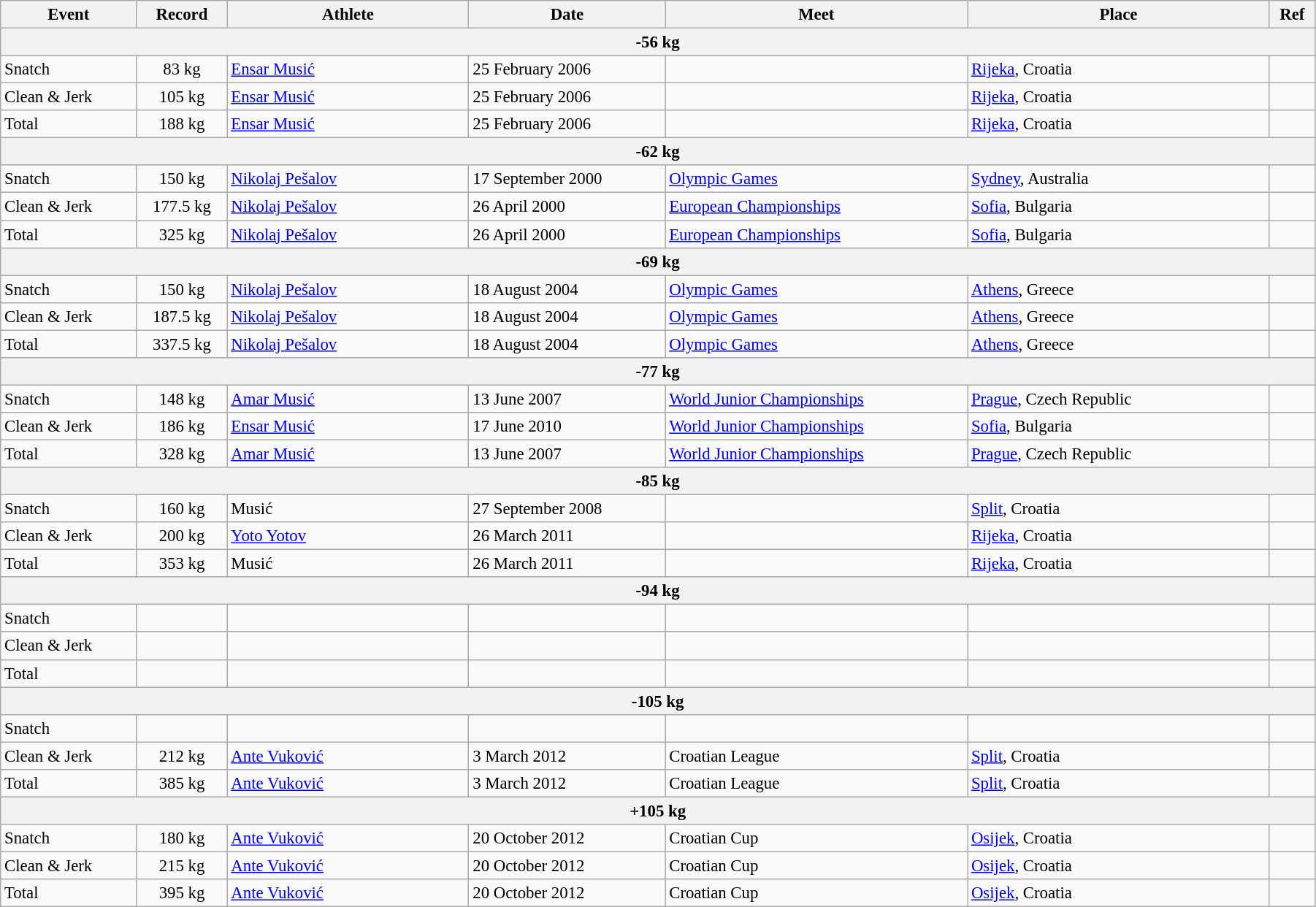<table class="wikitable" style="font-size:95%; width: 95%;">
<tr>
<th width=9%>Event</th>
<th width=6%>Record</th>
<th width=16%>Athlete</th>
<th width=13%>Date</th>
<th width=20%>Meet</th>
<th width=20%>Place</th>
<th width=3%>Ref</th>
</tr>
<tr bgcolor="#DDDDDD">
<th colspan="7">-56 kg</th>
</tr>
<tr>
<td>Snatch</td>
<td align="center">83 kg</td>
<td><a href='#'>Ensar Musić</a></td>
<td>25 February 2006</td>
<td></td>
<td><a href='#'>Rijeka</a>, Croatia</td>
<td></td>
</tr>
<tr>
<td>Clean & Jerk</td>
<td align="center">105 kg</td>
<td><a href='#'>Ensar Musić</a></td>
<td>25 February 2006</td>
<td></td>
<td><a href='#'>Rijeka</a>, Croatia</td>
<td></td>
</tr>
<tr>
<td>Total</td>
<td align="center">188 kg</td>
<td><a href='#'>Ensar Musić</a></td>
<td>25 February 2006</td>
<td></td>
<td><a href='#'>Rijeka</a>, Croatia</td>
<td></td>
</tr>
<tr bgcolor="#DDDDDD">
<th colspan="7">-62 kg</th>
</tr>
<tr>
<td>Snatch</td>
<td align="center">150 kg</td>
<td><a href='#'>Nikolaj Pešalov</a></td>
<td>17 September 2000</td>
<td><a href='#'>Olympic Games</a></td>
<td><a href='#'>Sydney</a>, Australia</td>
<td></td>
</tr>
<tr>
<td>Clean & Jerk</td>
<td align="center">177.5 kg</td>
<td><a href='#'>Nikolaj Pešalov</a></td>
<td>26 April 2000</td>
<td><a href='#'>European Championships</a></td>
<td><a href='#'>Sofia</a>, Bulgaria</td>
<td></td>
</tr>
<tr>
<td>Total</td>
<td align="center">325 kg</td>
<td><a href='#'>Nikolaj Pešalov</a></td>
<td>26 April 2000</td>
<td><a href='#'>European Championships</a></td>
<td><a href='#'>Sofia</a>, Bulgaria</td>
<td></td>
</tr>
<tr bgcolor="#DDDDDD">
<th colspan="7">-69 kg</th>
</tr>
<tr>
<td>Snatch</td>
<td align="center">150 kg</td>
<td><a href='#'>Nikolaj Pešalov</a></td>
<td>18 August 2004</td>
<td><a href='#'>Olympic Games</a></td>
<td><a href='#'>Athens</a>, Greece</td>
<td></td>
</tr>
<tr>
<td>Clean & Jerk</td>
<td align="center">187.5 kg</td>
<td><a href='#'>Nikolaj Pešalov</a></td>
<td>18 August 2004</td>
<td><a href='#'>Olympic Games</a></td>
<td><a href='#'>Athens</a>, Greece</td>
<td></td>
</tr>
<tr>
<td>Total</td>
<td align="center">337.5 kg</td>
<td><a href='#'>Nikolaj Pešalov</a></td>
<td>18 August 2004</td>
<td><a href='#'>Olympic Games</a></td>
<td><a href='#'>Athens</a>, Greece</td>
<td></td>
</tr>
<tr bgcolor="#DDDDDD">
<th colspan="7">-77 kg</th>
</tr>
<tr>
<td>Snatch</td>
<td align="center">148 kg</td>
<td><a href='#'>Amar Musić</a></td>
<td>13 June 2007</td>
<td><a href='#'>World Junior Championships</a></td>
<td><a href='#'>Prague</a>, Czech Republic</td>
<td></td>
</tr>
<tr>
<td>Clean & Jerk</td>
<td align="center">186 kg</td>
<td><a href='#'>Ensar Musić</a></td>
<td>17 June 2010</td>
<td><a href='#'>World Junior Championships</a></td>
<td><a href='#'>Sofia</a>, Bulgaria</td>
<td></td>
</tr>
<tr>
<td>Total</td>
<td align="center">328 kg</td>
<td><a href='#'>Amar Musić</a></td>
<td>13 June 2007</td>
<td><a href='#'>World Junior Championships</a></td>
<td><a href='#'>Prague</a>, Czech Republic</td>
<td></td>
</tr>
<tr bgcolor="#DDDDDD">
<th colspan="7">-85 kg</th>
</tr>
<tr>
<td>Snatch</td>
<td align="center">160 kg</td>
<td>Musić</td>
<td>27 September 2008</td>
<td></td>
<td><a href='#'>Split</a>, Croatia</td>
<td></td>
</tr>
<tr>
<td>Clean & Jerk</td>
<td align="center">200 kg</td>
<td><a href='#'>Yoto Yotov</a></td>
<td>26 March 2011</td>
<td></td>
<td><a href='#'>Rijeka</a>, Croatia</td>
<td></td>
</tr>
<tr>
<td>Total</td>
<td align="center">353 kg</td>
<td>Musić</td>
<td>26 March 2011</td>
<td></td>
<td><a href='#'>Rijeka</a>, Croatia</td>
<td></td>
</tr>
<tr bgcolor="#DDDDDD">
<th colspan="7">-94 kg</th>
</tr>
<tr>
<td>Snatch</td>
<td></td>
<td></td>
<td></td>
<td></td>
<td></td>
<td></td>
</tr>
<tr>
<td>Clean & Jerk</td>
<td></td>
<td></td>
<td></td>
<td></td>
<td></td>
<td></td>
</tr>
<tr>
<td>Total</td>
<td></td>
<td></td>
<td></td>
<td></td>
<td></td>
<td></td>
</tr>
<tr bgcolor="#DDDDDD">
<th colspan="7">-105 kg</th>
</tr>
<tr>
<td>Snatch</td>
<td></td>
<td></td>
<td></td>
<td></td>
<td></td>
<td></td>
</tr>
<tr>
<td>Clean & Jerk</td>
<td align="center">212 kg</td>
<td><a href='#'>Ante Vuković</a></td>
<td>3 March 2012</td>
<td>Croatian League</td>
<td><a href='#'>Split</a>, Croatia</td>
<td></td>
</tr>
<tr>
<td>Total</td>
<td align="center">385 kg</td>
<td><a href='#'>Ante Vuković</a></td>
<td>3 March 2012</td>
<td>Croatian League</td>
<td><a href='#'>Split</a>, Croatia</td>
<td></td>
</tr>
<tr bgcolor="#DDDDDD">
<th colspan="7">+105 kg</th>
</tr>
<tr>
<td>Snatch</td>
<td align="center">180 kg</td>
<td><a href='#'>Ante Vuković</a></td>
<td>20 October 2012</td>
<td>Croatian Cup</td>
<td><a href='#'>Osijek</a>, Croatia</td>
<td></td>
</tr>
<tr>
<td>Clean & Jerk</td>
<td align="center">215 kg</td>
<td><a href='#'>Ante Vuković</a></td>
<td>20 October 2012</td>
<td>Croatian Cup</td>
<td><a href='#'>Osijek</a>, Croatia</td>
<td></td>
</tr>
<tr>
<td>Total</td>
<td align="center">395 kg</td>
<td><a href='#'>Ante Vuković</a></td>
<td>20 October 2012</td>
<td>Croatian Cup</td>
<td><a href='#'>Osijek</a>, Croatia</td>
<td></td>
</tr>
</table>
